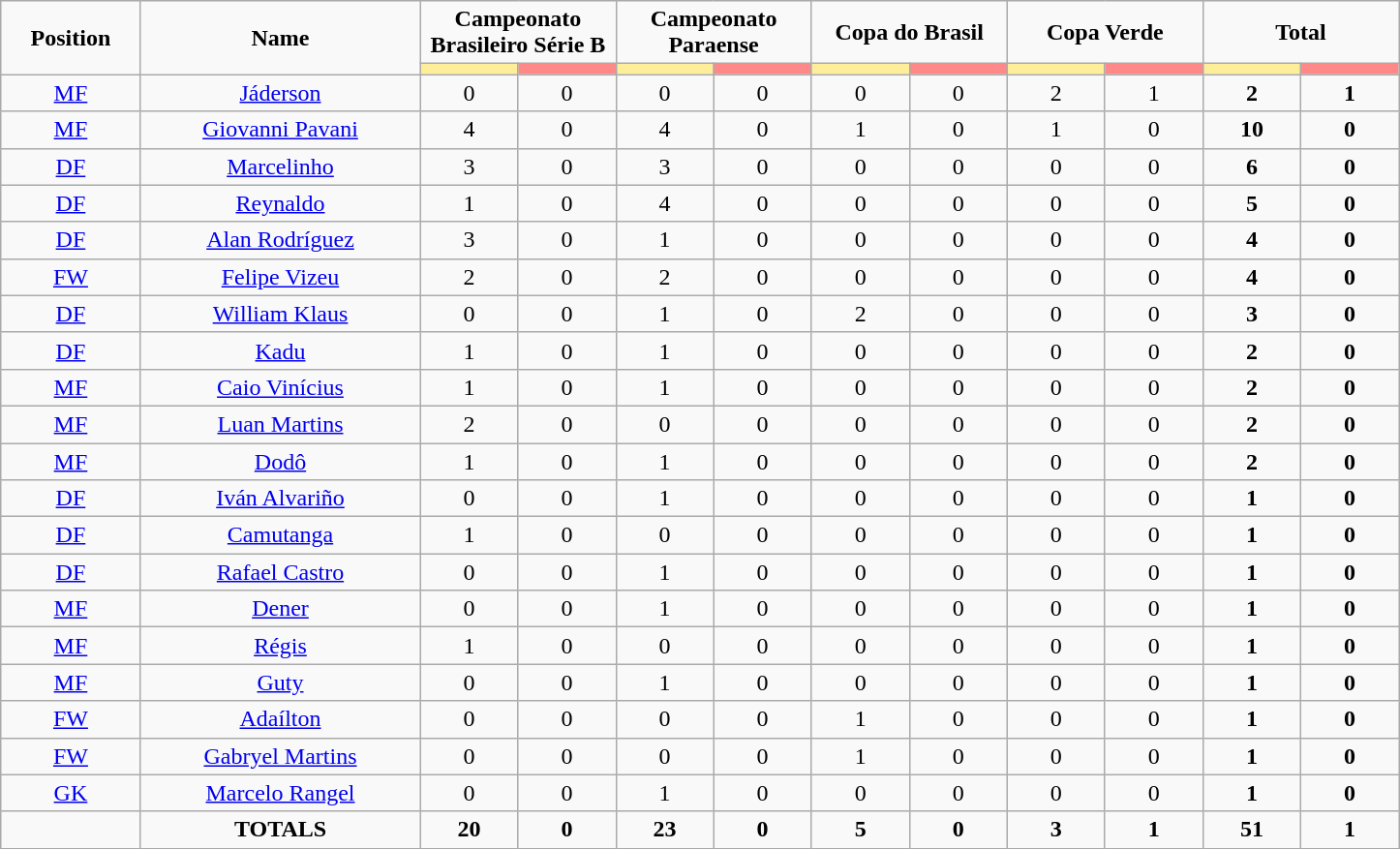<table class="wikitable" style="text-align:center;">
<tr style="text-align:center;">
<td rowspan="2"  style="width:10%; "><strong>Position</strong></td>
<td rowspan="2"  style="width:20%; "><strong>Name</strong></td>
<td colspan="2"><strong>Campeonato Brasileiro Série B</strong></td>
<td colspan="2"><strong>Campeonato Paraense</strong></td>
<td colspan="2"><strong>Copa do Brasil</strong></td>
<td colspan="2"><strong>Copa Verde</strong></td>
<td colspan="2"><strong>Total</strong></td>
</tr>
<tr>
<th style="width:60px; background:#fe9;"></th>
<th style="width:60px; background:#ff8888;"></th>
<th style="width:60px; background:#fe9;"></th>
<th style="width:60px; background:#ff8888;"></th>
<th style="width:60px; background:#fe9;"></th>
<th style="width:60px; background:#ff8888;"></th>
<th style="width:60px; background:#fe9;"></th>
<th style="width:60px; background:#ff8888;"></th>
<th style="width:60px; background:#fe9;"></th>
<th style="width:60px; background:#ff8888;"></th>
</tr>
<tr>
<td><a href='#'>MF</a></td>
<td><a href='#'>Jáderson</a></td>
<td>0</td>
<td>0</td>
<td>0</td>
<td>0</td>
<td>0</td>
<td>0</td>
<td>2</td>
<td>1</td>
<td><strong>2</strong></td>
<td><strong>1</strong></td>
</tr>
<tr>
<td><a href='#'>MF</a></td>
<td><a href='#'>Giovanni Pavani</a></td>
<td>4</td>
<td>0</td>
<td>4</td>
<td>0</td>
<td>1</td>
<td>0</td>
<td>1</td>
<td>0</td>
<td><strong>10</strong></td>
<td><strong>0</strong></td>
</tr>
<tr>
<td><a href='#'>DF</a></td>
<td><a href='#'>Marcelinho</a></td>
<td>3</td>
<td>0</td>
<td>3</td>
<td>0</td>
<td>0</td>
<td>0</td>
<td>0</td>
<td>0</td>
<td><strong>6</strong></td>
<td><strong>0</strong></td>
</tr>
<tr>
<td><a href='#'>DF</a></td>
<td><a href='#'>Reynaldo</a></td>
<td>1</td>
<td>0</td>
<td>4</td>
<td>0</td>
<td>0</td>
<td>0</td>
<td>0</td>
<td>0</td>
<td><strong>5</strong></td>
<td><strong>0</strong></td>
</tr>
<tr>
<td><a href='#'>DF</a></td>
<td><a href='#'>Alan Rodríguez</a></td>
<td>3</td>
<td>0</td>
<td>1</td>
<td>0</td>
<td>0</td>
<td>0</td>
<td>0</td>
<td>0</td>
<td><strong>4</strong></td>
<td><strong>0</strong></td>
</tr>
<tr>
<td><a href='#'>FW</a></td>
<td><a href='#'>Felipe Vizeu</a></td>
<td>2</td>
<td>0</td>
<td>2</td>
<td>0</td>
<td>0</td>
<td>0</td>
<td>0</td>
<td>0</td>
<td><strong>4</strong></td>
<td><strong>0</strong></td>
</tr>
<tr>
<td><a href='#'>DF</a></td>
<td><a href='#'>William Klaus</a></td>
<td>0</td>
<td>0</td>
<td>1</td>
<td>0</td>
<td>2</td>
<td>0</td>
<td>0</td>
<td>0</td>
<td><strong>3</strong></td>
<td><strong>0</strong></td>
</tr>
<tr>
<td><a href='#'>DF</a></td>
<td><a href='#'>Kadu</a></td>
<td>1</td>
<td>0</td>
<td>1</td>
<td>0</td>
<td>0</td>
<td>0</td>
<td>0</td>
<td>0</td>
<td><strong>2</strong></td>
<td><strong>0</strong></td>
</tr>
<tr>
<td><a href='#'>MF</a></td>
<td><a href='#'>Caio Vinícius</a></td>
<td>1</td>
<td>0</td>
<td>1</td>
<td>0</td>
<td>0</td>
<td>0</td>
<td>0</td>
<td>0</td>
<td><strong>2</strong></td>
<td><strong>0</strong></td>
</tr>
<tr>
<td><a href='#'>MF</a></td>
<td><a href='#'>Luan Martins</a></td>
<td>2</td>
<td>0</td>
<td>0</td>
<td>0</td>
<td>0</td>
<td>0</td>
<td>0</td>
<td>0</td>
<td><strong>2</strong></td>
<td><strong>0</strong></td>
</tr>
<tr>
<td><a href='#'>MF</a></td>
<td><a href='#'>Dodô</a></td>
<td>1</td>
<td>0</td>
<td>1</td>
<td>0</td>
<td>0</td>
<td>0</td>
<td>0</td>
<td>0</td>
<td><strong>2</strong></td>
<td><strong>0</strong></td>
</tr>
<tr>
<td><a href='#'>DF</a></td>
<td><a href='#'>Iván Alvariño</a></td>
<td>0</td>
<td>0</td>
<td>1</td>
<td>0</td>
<td>0</td>
<td>0</td>
<td>0</td>
<td>0</td>
<td><strong>1</strong></td>
<td><strong>0</strong></td>
</tr>
<tr>
<td><a href='#'>DF</a></td>
<td><a href='#'>Camutanga</a></td>
<td>1</td>
<td>0</td>
<td>0</td>
<td>0</td>
<td>0</td>
<td>0</td>
<td>0</td>
<td>0</td>
<td><strong>1</strong></td>
<td><strong>0</strong></td>
</tr>
<tr>
<td><a href='#'>DF</a></td>
<td><a href='#'>Rafael Castro</a></td>
<td>0</td>
<td>0</td>
<td>1</td>
<td>0</td>
<td>0</td>
<td>0</td>
<td>0</td>
<td>0</td>
<td><strong>1</strong></td>
<td><strong>0</strong></td>
</tr>
<tr>
<td><a href='#'>MF</a></td>
<td><a href='#'>Dener</a></td>
<td>0</td>
<td>0</td>
<td>1</td>
<td>0</td>
<td>0</td>
<td>0</td>
<td>0</td>
<td>0</td>
<td><strong>1</strong></td>
<td><strong>0</strong></td>
</tr>
<tr>
<td><a href='#'>MF</a></td>
<td><a href='#'>Régis</a></td>
<td>1</td>
<td>0</td>
<td>0</td>
<td>0</td>
<td>0</td>
<td>0</td>
<td>0</td>
<td>0</td>
<td><strong>1</strong></td>
<td><strong>0</strong></td>
</tr>
<tr>
<td><a href='#'>MF</a></td>
<td><a href='#'>Guty</a></td>
<td>0</td>
<td>0</td>
<td>1</td>
<td>0</td>
<td>0</td>
<td>0</td>
<td>0</td>
<td>0</td>
<td><strong>1</strong></td>
<td><strong>0</strong></td>
</tr>
<tr>
<td><a href='#'>FW</a></td>
<td><a href='#'>Adaílton</a></td>
<td>0</td>
<td>0</td>
<td>0</td>
<td>0</td>
<td>1</td>
<td>0</td>
<td>0</td>
<td>0</td>
<td><strong>1</strong></td>
<td><strong>0</strong></td>
</tr>
<tr>
<td><a href='#'>FW</a></td>
<td><a href='#'>Gabryel Martins</a></td>
<td>0</td>
<td>0</td>
<td>0</td>
<td>0</td>
<td>1</td>
<td>0</td>
<td>0</td>
<td>0</td>
<td><strong>1</strong></td>
<td><strong>0</strong></td>
</tr>
<tr>
<td><a href='#'>GK</a></td>
<td><a href='#'>Marcelo Rangel</a></td>
<td>0</td>
<td>0</td>
<td>1</td>
<td>0</td>
<td>0</td>
<td>0</td>
<td>0</td>
<td>0</td>
<td><strong>1</strong></td>
<td><strong>0</strong></td>
</tr>
<tr>
<td colspan="1"></td>
<td><strong>TOTALS</strong></td>
<td><strong>20</strong></td>
<td><strong>0</strong></td>
<td><strong>23</strong></td>
<td><strong>0</strong></td>
<td><strong>5</strong></td>
<td><strong>0</strong></td>
<td><strong>3</strong></td>
<td><strong>1</strong></td>
<td><strong>51</strong></td>
<td><strong>1</strong></td>
</tr>
</table>
